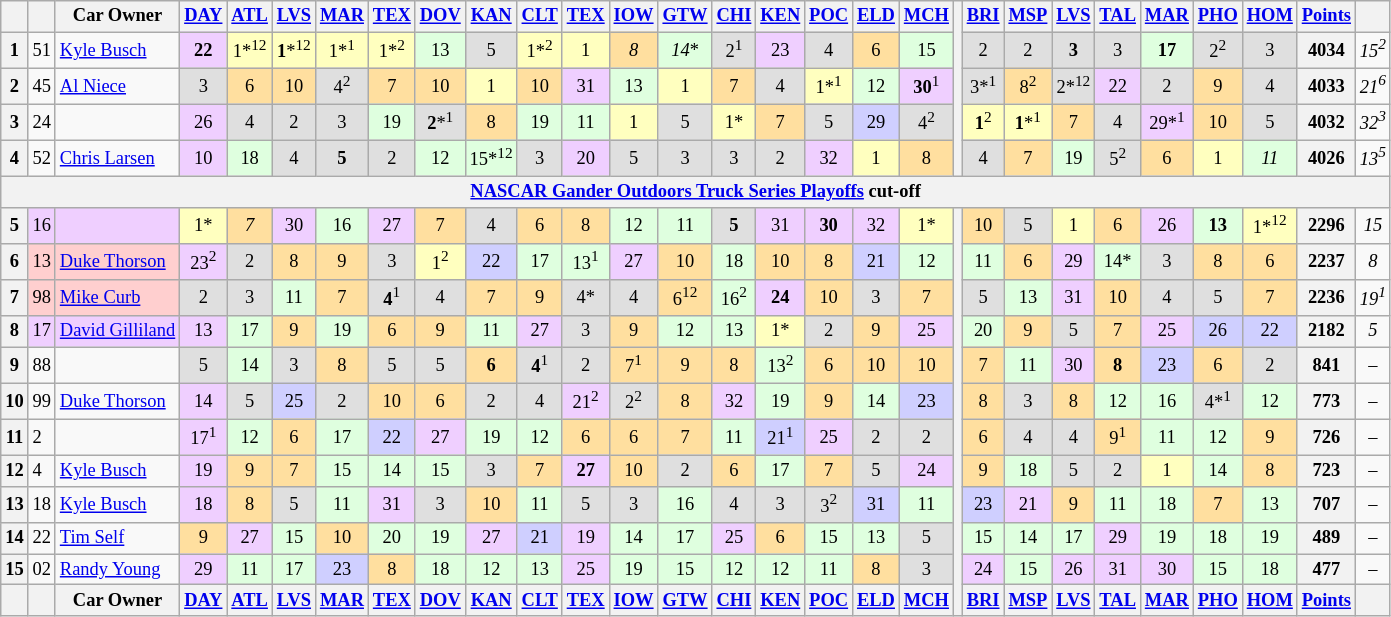<table class="wikitable" style="font-size:77%; text-align:center;">
<tr valign="top">
<th valign="middle"></th>
<th valign="middle"></th>
<th valign="middle">Car Owner</th>
<th><a href='#'>DAY</a></th>
<th><a href='#'>ATL</a></th>
<th><a href='#'>LVS</a></th>
<th><a href='#'>MAR</a></th>
<th><a href='#'>TEX</a></th>
<th><a href='#'>DOV</a></th>
<th><a href='#'>KAN</a></th>
<th><a href='#'>CLT</a></th>
<th><a href='#'>TEX</a></th>
<th><a href='#'>IOW</a></th>
<th><a href='#'>GTW</a></th>
<th><a href='#'>CHI</a></th>
<th><a href='#'>KEN</a></th>
<th><a href='#'>POC</a></th>
<th><a href='#'>ELD</a></th>
<th><a href='#'>MCH</a></th>
<th rowspan=5></th>
<th><a href='#'>BRI</a></th>
<th><a href='#'>MSP</a></th>
<th><a href='#'>LVS</a></th>
<th><a href='#'>TAL</a></th>
<th><a href='#'>MAR</a></th>
<th><a href='#'>PHO</a></th>
<th><a href='#'>HOM</a></th>
<th valign="middle"><a href='#'>Points</a></th>
<th valign="middle"></th>
</tr>
<tr>
<th>1</th>
<td align="left">51</td>
<td align="left"><a href='#'>Kyle Busch</a></td>
<td style="background:#efcfff"><strong>22</strong></td>
<td style="background:#ffffbf">1*<sup>12</sup></td>
<td style="background:#ffffbf"><strong>1</strong>*<sup>12</sup></td>
<td style="background:#ffffbf">1*<sup>1</sup></td>
<td style="background:#ffffbf">1*<sup>2</sup></td>
<td style="background:#dfffdf">13</td>
<td style="background:#dfdfdf">5</td>
<td style="background:#ffffbf">1*<sup>2</sup></td>
<td style="background:#ffffbf">1</td>
<td style="background:#ffdf9f"><em>8</em></td>
<td style="background:#dfffdf"><em>14</em>*</td>
<td style="background:#dfdfdf">2<sup>1</sup></td>
<td style="background:#efcfff">23</td>
<td style="background:#dfdfdf">4</td>
<td style="background:#ffdf9f">6</td>
<td style="background:#dfffdf">15</td>
<td style="background:#dfdfdf">2</td>
<td style="background:#dfdfdf">2</td>
<td style="background:#dfdfdf"><strong>3</strong></td>
<td style="background:#dfdfdf">3</td>
<td style="background:#dfffdf"><strong>17</strong></td>
<td style="background:#dfdfdf">2<sup>2</sup></td>
<td style="background:#dfdfdf">3</td>
<th>4034</th>
<td><em>15<sup>2</sup></em></td>
</tr>
<tr>
<th>2</th>
<td align="left">45</td>
<td align="left"><a href='#'>Al Niece</a></td>
<td style="background:#dfdfdf">3</td>
<td style="background:#ffdf9f">6</td>
<td style="background:#ffdf9f">10</td>
<td style="background:#dfdfdf">4<sup>2</sup></td>
<td style="background:#ffdf9f">7</td>
<td style="background:#ffdf9f">10</td>
<td style="background:#ffffbf">1</td>
<td style="background:#ffdf9f">10</td>
<td style="background:#efcfff">31</td>
<td style="background:#dfffdf">13</td>
<td style="background:#ffffbf">1</td>
<td style="background:#ffdf9f">7</td>
<td style="background:#dfdfdf">4</td>
<td style="background:#ffffbf">1*<sup>1</sup></td>
<td style="background:#dfffdf">12</td>
<td style="background:#efcfff"><strong>30</strong><sup>1</sup></td>
<td style="background:#dfdfdf">3*<sup>1</sup></td>
<td style="background:#ffdf9f">8<sup>2</sup></td>
<td style="background:#dfdfdf">2*<sup>12</sup></td>
<td style="background:#efcfff">22</td>
<td style="background:#dfdfdf">2</td>
<td style="background:#ffdf9f">9</td>
<td style="background:#dfdfdf">4</td>
<th>4033</th>
<td><em>21<sup>6</sup></em></td>
</tr>
<tr>
<th>3</th>
<td align="left">24</td>
<td align="left"></td>
<td style="background:#efcfff">26</td>
<td style="background:#dfdfdf">4</td>
<td style="background:#dfdfdf">2</td>
<td style="background:#dfdfdf">3</td>
<td style="background:#dfffdf">19</td>
<td style="background:#dfdfdf"><strong>2</strong>*<sup>1</sup></td>
<td style="background:#ffdf9f">8</td>
<td style="background:#dfffdf">19</td>
<td style="background:#dfffdf">11</td>
<td style="background:#ffffbf">1</td>
<td style="background:#dfdfdf">5</td>
<td style="background:#ffffbf">1*</td>
<td style="background:#ffdf9f">7</td>
<td style="background:#dfdfdf">5</td>
<td style="background:#cfcfff">29</td>
<td style="background:#dfdfdf">4<sup>2</sup></td>
<td style="background:#ffffbf"><strong>1</strong><sup>2</sup></td>
<td style="background:#ffffbf"><strong>1</strong>*<sup>1</sup></td>
<td style="background:#ffdf9f">7</td>
<td style="background:#dfdfdf">4</td>
<td style="background:#efcfff">29*<sup>1</sup></td>
<td style="background:#ffdf9f">10</td>
<td style="background:#dfdfdf">5</td>
<th>4032</th>
<td><em>32<sup>3</sup></em></td>
</tr>
<tr>
<th>4</th>
<td align="left">52</td>
<td align="left"><a href='#'>Chris Larsen</a></td>
<td style="background:#efcfff">10</td>
<td style="background:#dfffdf">18</td>
<td style="background:#dfdfdf">4</td>
<td style="background:#dfdfdf"><strong>5</strong></td>
<td style="background:#dfdfdf">2</td>
<td style="background:#dfffdf">12</td>
<td style="background:#dfffdf">15*<sup>12</sup></td>
<td style="background:#dfdfdf">3</td>
<td style="background:#efcfff">20</td>
<td style="background:#dfdfdf">5</td>
<td style="background:#dfdfdf">3</td>
<td style="background:#dfdfdf">3</td>
<td style="background:#dfdfdf">2</td>
<td style="background:#efcfff">32</td>
<td style="background:#ffffbf">1</td>
<td style="background:#ffdf9f">8</td>
<td style="background:#dfdfdf">4</td>
<td style="background:#ffdf9f">7</td>
<td style="background:#dfffdf">19</td>
<td style="background:#dfdfdf">5<sup>2</sup></td>
<td style="background:#ffdf9f">6</td>
<td style="background:#ffffbf">1</td>
<td style="background:#dfffdf"><em>11</em></td>
<th>4026</th>
<td><em>13<sup>5</sup></em></td>
</tr>
<tr>
<th colspan="36"><a href='#'>NASCAR Gander Outdoors Truck Series Playoffs</a> cut-off</th>
</tr>
<tr>
<th>5</th>
<td style="background:#efcfff" align="left">16</td>
<td style="background:#efcfff" align="left"></td>
<td style="background:#ffffbf">1*</td>
<td style="background:#ffdf9f"><em>7</em></td>
<td style="background:#efcfff">30</td>
<td style="background:#dfffdf">16</td>
<td style="background:#efcfff">27</td>
<td style="background:#ffdf9f">7</td>
<td style="background:#dfdfdf">4</td>
<td style="background:#ffdf9f">6</td>
<td style="background:#ffdf9f">8</td>
<td style="background:#dfffdf">12</td>
<td style="background:#dfffdf">11</td>
<td style="background:#dfdfdf"><strong>5</strong></td>
<td style="background:#efcfff">31</td>
<td style="background:#efcfff"><strong>30</strong></td>
<td style="background:#efcfff">32</td>
<td style="background:#ffffbf">1*</td>
<th rowspan=12></th>
<td style="background:#ffdf9f">10</td>
<td style="background:#dfdfdf">5</td>
<td style="background:#ffffbf">1</td>
<td style="background:#ffdf9f">6</td>
<td style="background:#efcfff">26</td>
<td style="background:#dfffdf"><strong>13</strong></td>
<td style="background:#ffffbf">1*<sup>12</sup></td>
<th>2296</th>
<td><em>15</em></td>
</tr>
<tr>
<th>6</th>
<td style="background:#ffcfcf" align="left">13</td>
<td style="background:#ffcfcf" align="left"><a href='#'>Duke Thorson</a></td>
<td style="background:#efcfff">23<sup>2</sup></td>
<td style="background:#dfdfdf">2</td>
<td style="background:#ffdf9f">8</td>
<td style="background:#ffdf9f">9</td>
<td style="background:#dfdfdf">3</td>
<td style="background:#ffffbf">1<sup>2</sup></td>
<td style="background:#cfcfff">22</td>
<td style="background:#dfffdf">17</td>
<td style="background:#dfffdf">13<sup>1</sup></td>
<td style="background:#efcfff">27</td>
<td style="background:#ffdf9f">10</td>
<td style="background:#dfffdf">18</td>
<td style="background:#ffdf9f">10</td>
<td style="background:#ffdf9f">8</td>
<td style="background:#cfcfff">21</td>
<td style="background:#dfffdf">12</td>
<td style="background:#dfffdf">11</td>
<td style="background:#ffdf9f">6</td>
<td style="background:#efcfff">29</td>
<td style="background:#dfffdf">14*</td>
<td style="background:#dfdfdf">3</td>
<td style="background:#ffdf9f">8</td>
<td style="background:#ffdf9f">6</td>
<th>2237</th>
<td><em>8</em></td>
</tr>
<tr>
<th>7</th>
<td style="background:#ffcfcf" align="left">98</td>
<td style="background:#ffcfcf" align="left"><a href='#'>Mike Curb</a></td>
<td style="background:#dfdfdf">2</td>
<td style="background:#dfdfdf">3</td>
<td style="background:#dfffdf">11</td>
<td style="background:#ffdf9f">7</td>
<td style="background:#dfdfdf"><strong>4</strong><sup>1</sup></td>
<td style="background:#dfdfdf">4</td>
<td style="background:#ffdf9f">7</td>
<td style="background:#ffdf9f">9</td>
<td style="background:#dfdfdf">4*</td>
<td style="background:#dfdfdf">4</td>
<td style="background:#ffdf9f">6<sup>12</sup></td>
<td style="background:#dfffdf">16<sup>2</sup></td>
<td style="background:#efcfff"><strong>24</strong></td>
<td style="background:#ffdf9f">10</td>
<td style="background:#dfdfdf">3</td>
<td style="background:#ffdf9f">7</td>
<td style="background:#dfdfdf">5</td>
<td style="background:#dfffdf">13</td>
<td style="background:#efcfff">31</td>
<td style="background:#ffdf9f">10</td>
<td style="background:#dfdfdf">4</td>
<td style="background:#dfdfdf">5</td>
<td style="background:#ffdf9f">7</td>
<th>2236</th>
<td><em>19<sup>1</sup></em></td>
</tr>
<tr>
<th>8</th>
<td style="background:#efcfff" align="left">17</td>
<td style="background:#efcfff" align="left"><a href='#'>David Gilliland</a></td>
<td style="background:#efcfff">13</td>
<td style="background:#dfffdf">17</td>
<td style="background:#ffdf9f">9</td>
<td style="background:#dfffdf">19</td>
<td style="background:#ffdf9f">6</td>
<td style="background:#ffdf9f">9</td>
<td style="background:#dfffdf">11</td>
<td style="background:#efcfff">27</td>
<td style="background:#dfdfdf">3</td>
<td style="background:#ffdf9f">9</td>
<td style="background:#dfffdf">12</td>
<td style="background:#dfffdf">13</td>
<td style="background:#ffffbf">1*</td>
<td style="background:#dfdfdf">2</td>
<td style="background:#ffdf9f">9</td>
<td style="background:#efcfff">25</td>
<td style="background:#dfffdf">20</td>
<td style="background:#ffdf9f">9</td>
<td style="background:#dfdfdf">5</td>
<td style="background:#ffdf9f">7</td>
<td style="background:#efcfff">25</td>
<td style="background:#cfcfff">26</td>
<td style="background:#cfcfff">22</td>
<th>2182</th>
<td><em>5</em></td>
</tr>
<tr>
<th>9</th>
<td align="left">88</td>
<td align="left"></td>
<td style="background:#dfdfdf">5</td>
<td style="background:#dfffdf">14</td>
<td style="background:#dfdfdf">3</td>
<td style="background:#ffdf9f">8</td>
<td style="background:#dfdfdf">5</td>
<td style="background:#dfdfdf">5</td>
<td style="background:#ffdf9f"><strong>6</strong></td>
<td style="background:#dfdfdf"><strong>4</strong><sup>1</sup></td>
<td style="background:#dfdfdf">2</td>
<td style="background:#ffdf9f">7<sup>1</sup></td>
<td style="background:#ffdf9f">9</td>
<td style="background:#ffdf9f">8</td>
<td style="background:#dfffdf">13<sup>2</sup></td>
<td style="background:#ffdf9f">6</td>
<td style="background:#ffdf9f">10</td>
<td style="background:#ffdf9f">10</td>
<td style="background:#ffdf9f">7</td>
<td style="background:#dfffdf">11</td>
<td style="background:#efcfff">30</td>
<td style="background:#ffdf9f"><strong>8</strong></td>
<td style="background:#cfcfff">23</td>
<td style="background:#ffdf9f">6</td>
<td style="background:#dfdfdf">2</td>
<th>841</th>
<td><em>–</em></td>
</tr>
<tr>
<th>10</th>
<td align="left">99</td>
<td align="left"><a href='#'>Duke Thorson</a></td>
<td style="background:#efcfff">14</td>
<td style="background:#dfdfdf">5</td>
<td style="background:#cfcfff">25</td>
<td style="background:#dfdfdf">2</td>
<td style="background:#ffdf9f">10</td>
<td style="background:#ffdf9f">6</td>
<td style="background:#dfdfdf">2</td>
<td style="background:#dfdfdf">4</td>
<td style="background:#efcfff">21<sup>2</sup></td>
<td style="background:#dfdfdf">2<sup>2</sup></td>
<td style="background:#ffdf9f">8</td>
<td style="background:#efcfff">32</td>
<td style="background:#dfffdf">19</td>
<td style="background:#ffdf9f">9</td>
<td style="background:#dfffdf">14</td>
<td style="background:#cfcfff">23</td>
<td style="background:#ffdf9f">8</td>
<td style="background:#dfdfdf">3</td>
<td style="background:#ffdf9f">8</td>
<td style="background:#dfffdf">12</td>
<td style="background:#dfffdf">16</td>
<td style="background:#dfdfdf">4*<sup>1</sup></td>
<td style="background:#dfffdf">12</td>
<th>773</th>
<td><em>–</em></td>
</tr>
<tr>
<th>11</th>
<td align="left">2</td>
<td align="left"></td>
<td style="background:#efcfff">17<sup>1</sup></td>
<td style="background:#dfffdf">12</td>
<td style="background:#ffdf9f">6</td>
<td style="background:#dfffdf">17</td>
<td style="background:#cfcfff">22</td>
<td style="background:#efcfff">27</td>
<td style="background:#dfffdf">19</td>
<td style="background:#dfffdf">12</td>
<td style="background:#ffdf9f">6</td>
<td style="background:#ffdf9f">6</td>
<td style="background:#ffdf9f">7</td>
<td style="background:#dfffdf">11</td>
<td style="background:#cfcfff">21<sup>1</sup></td>
<td style="background:#efcfff">25</td>
<td style="background:#dfdfdf">2</td>
<td style="background:#dfdfdf">2</td>
<td style="background:#ffdf9f">6</td>
<td style="background:#dfdfdf">4</td>
<td style="background:#dfdfdf">4</td>
<td style="background:#ffdf9f">9<sup>1</sup></td>
<td style="background:#dfffdf">11</td>
<td style="background:#dfffdf">12</td>
<td style="background:#ffdf9f">9</td>
<th>726</th>
<td><em>–</em></td>
</tr>
<tr>
<th>12</th>
<td align="left">4</td>
<td align="left"><a href='#'>Kyle Busch</a></td>
<td style="background:#efcfff">19</td>
<td style="background:#ffdf9f">9</td>
<td style="background:#ffdf9f">7</td>
<td style="background:#dfffdf">15</td>
<td style="background:#dfffdf">14</td>
<td style="background:#dfffdf">15</td>
<td style="background:#dfdfdf">3</td>
<td style="background:#ffdf9f">7</td>
<td style="background:#efcfff"><strong>27</strong></td>
<td style="background:#ffdf9f">10</td>
<td style="background:#dfdfdf">2</td>
<td style="background:#ffdf9f">6</td>
<td style="background:#dfffdf">17</td>
<td style="background:#ffdf9f">7</td>
<td style="background:#dfdfdf">5</td>
<td style="background:#efcfff">24</td>
<td style="background:#ffdf9f">9</td>
<td style="background:#dfffdf">18</td>
<td style="background:#dfdfdf">5</td>
<td style="background:#dfdfdf">2</td>
<td style="background:#ffffbf">1</td>
<td style="background:#dfffdf">14</td>
<td style="background:#ffdf9f">8</td>
<th>723</th>
<td><em>–</em></td>
</tr>
<tr>
<th>13</th>
<td align="left">18</td>
<td align="left"><a href='#'>Kyle Busch</a></td>
<td style="background:#efcfff">18</td>
<td style="background:#ffdf9f">8</td>
<td style="background:#dfdfdf">5</td>
<td style="background:#dfffdf">11</td>
<td style="background:#efcfff">31</td>
<td style="background:#dfdfdf">3</td>
<td style="background:#ffdf9f">10</td>
<td style="background:#dfffdf">11</td>
<td style="background:#dfdfdf">5</td>
<td style="background:#dfdfdf">3</td>
<td style="background:#dfffdf">16</td>
<td style="background:#dfdfdf">4</td>
<td style="background:#dfdfdf">3</td>
<td style="background:#dfdfdf">3<sup>2</sup></td>
<td style="background:#cfcfff">31</td>
<td style="background:#dfffdf">11</td>
<td style="background:#cfcfff">23</td>
<td style="background:#efcfff">21</td>
<td style="background:#ffdf9f">9</td>
<td style="background:#dfffdf">11</td>
<td style="background:#dfffdf">18</td>
<td style="background:#ffdf9f">7</td>
<td style="background:#dfffdf">13</td>
<th>707</th>
<td><em>–</em></td>
</tr>
<tr>
<th>14</th>
<td align="left">22</td>
<td align="left"><a href='#'>Tim Self</a></td>
<td style="background:#ffdf9f">9</td>
<td style="background:#efcfff">27</td>
<td style="background:#dfffdf">15</td>
<td style="background:#ffdf9f">10</td>
<td style="background:#dfffdf">20</td>
<td style="background:#dfffdf">19</td>
<td style="background:#efcfff">27</td>
<td style="background:#cfcfff">21</td>
<td style="background:#efcfff">19</td>
<td style="background:#dfffdf">14</td>
<td style="background:#dfffdf">17</td>
<td style="background:#efcfff">25</td>
<td style="background:#ffdf9f">6</td>
<td style="background:#dfffdf">15</td>
<td style="background:#dfffdf">13</td>
<td style="background:#dfdfdf">5</td>
<td style="background:#dfffdf">15</td>
<td style="background:#dfffdf">14</td>
<td style="background:#dfffdf">17</td>
<td style="background:#efcfff">29</td>
<td style="background:#dfffdf">19</td>
<td style="background:#dfffdf">18</td>
<td style="background:#dfffdf">19</td>
<th>489</th>
<td><em>–</em></td>
</tr>
<tr>
<th>15</th>
<td align="left">02</td>
<td align="left"><a href='#'>Randy Young</a></td>
<td style="background:#efcfff">29</td>
<td style="background:#dfffdf">11</td>
<td style="background:#dfffdf">17</td>
<td style="background:#cfcfff">23</td>
<td style="background:#ffdf9f">8</td>
<td style="background:#dfffdf">18</td>
<td style="background:#dfffdf">12</td>
<td style="background:#dfffdf">13</td>
<td style="background:#efcfff">25</td>
<td style="background:#dfffdf">19</td>
<td style="background:#dfffdf">15</td>
<td style="background:#dfffdf">12</td>
<td style="background:#dfffdf">12</td>
<td style="background:#dfffdf">11</td>
<td style="background:#ffdf9f">8</td>
<td style="background:#dfdfdf">3</td>
<td style="background:#efcfff">24</td>
<td style="background:#dfffdf">15</td>
<td style="background:#efcfff">26</td>
<td style="background:#efcfff">31</td>
<td style="background:#efcfff">30</td>
<td style="background:#dfffdf">15</td>
<td style="background:#dfffdf">18</td>
<th>477</th>
<td><em>–</em></td>
</tr>
<tr>
<th valign="middle"></th>
<th valign="middle"></th>
<th valign="middle">Car Owner</th>
<th><a href='#'>DAY</a></th>
<th><a href='#'>ATL</a></th>
<th><a href='#'>LVS</a></th>
<th><a href='#'>MAR</a></th>
<th><a href='#'>TEX</a></th>
<th><a href='#'>DOV</a></th>
<th><a href='#'>KAN</a></th>
<th><a href='#'>CLT</a></th>
<th><a href='#'>TEX</a></th>
<th><a href='#'>IOW</a></th>
<th><a href='#'>GTW</a></th>
<th><a href='#'>CHI</a></th>
<th><a href='#'>KEN</a></th>
<th><a href='#'>POC</a></th>
<th><a href='#'>ELD</a></th>
<th><a href='#'>MCH</a></th>
<th><a href='#'>BRI</a></th>
<th><a href='#'>MSP</a></th>
<th><a href='#'>LVS</a></th>
<th><a href='#'>TAL</a></th>
<th><a href='#'>MAR</a></th>
<th><a href='#'>PHO</a></th>
<th><a href='#'>HOM</a></th>
<th valign="middle"><a href='#'>Points</a></th>
<th valign="middle"></th>
</tr>
</table>
